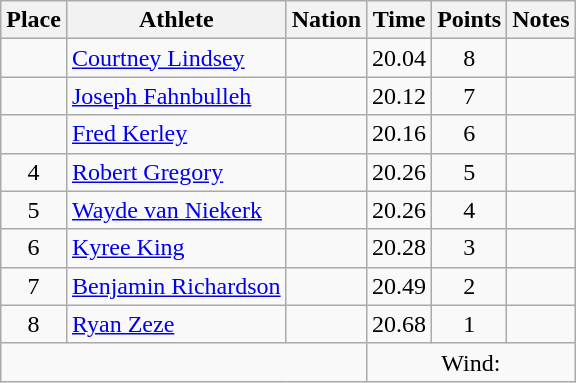<table class="wikitable mw-datatable sortable" style="text-align:center;">
<tr>
<th scope="col">Place</th>
<th scope="col">Athlete</th>
<th scope="col">Nation</th>
<th scope="col">Time</th>
<th scope="col">Points</th>
<th scope="col">Notes</th>
</tr>
<tr>
<td></td>
<td align="left"><a href='#'>Courtney Lindsey</a></td>
<td align="left"></td>
<td>20.04</td>
<td>8</td>
<td></td>
</tr>
<tr>
<td></td>
<td align="left"><a href='#'>Joseph Fahnbulleh</a></td>
<td align="left"></td>
<td>20.12</td>
<td>7</td>
<td></td>
</tr>
<tr>
<td></td>
<td align="left"><a href='#'>Fred Kerley</a></td>
<td align="left"></td>
<td>20.16</td>
<td>6</td>
<td></td>
</tr>
<tr>
<td>4</td>
<td align="left"><a href='#'>Robert Gregory</a></td>
<td align="left"></td>
<td>20.26 </td>
<td>5</td>
<td></td>
</tr>
<tr>
<td>5</td>
<td align="left"><a href='#'>Wayde van Niekerk</a></td>
<td align="left"></td>
<td>20.26 </td>
<td>4</td>
<td></td>
</tr>
<tr>
<td>6</td>
<td align="left"><a href='#'>Kyree King</a></td>
<td align="left"></td>
<td>20.28</td>
<td>3</td>
<td></td>
</tr>
<tr>
<td>7</td>
<td align="left"><a href='#'>Benjamin Richardson</a></td>
<td align="left"></td>
<td>20.49</td>
<td>2</td>
<td></td>
</tr>
<tr>
<td>8</td>
<td align="left"><a href='#'>Ryan Zeze</a></td>
<td align="left"></td>
<td>20.68</td>
<td>1</td>
<td></td>
</tr>
<tr class="sortbottom">
<td colspan="3"></td>
<td colspan="3">Wind: </td>
</tr>
</table>
